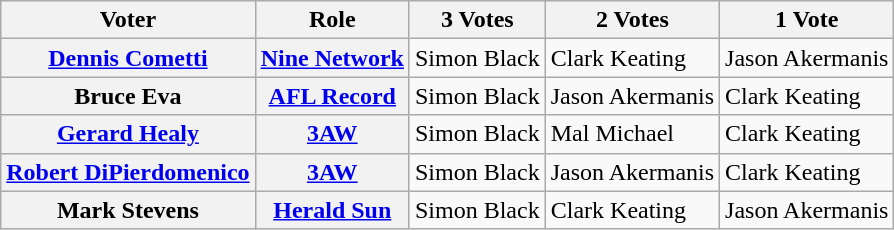<table class="wikitable">
<tr>
<th>Voter</th>
<th>Role</th>
<th>3 Votes</th>
<th>2 Votes</th>
<th>1 Vote</th>
</tr>
<tr>
<th><a href='#'>Dennis Cometti</a></th>
<th><a href='#'>Nine Network</a></th>
<td>Simon Black</td>
<td>Clark Keating</td>
<td>Jason Akermanis</td>
</tr>
<tr>
<th>Bruce Eva</th>
<th><a href='#'>AFL Record</a></th>
<td>Simon Black</td>
<td>Jason Akermanis</td>
<td>Clark Keating</td>
</tr>
<tr>
<th><a href='#'>Gerard Healy</a></th>
<th><a href='#'>3AW</a></th>
<td>Simon Black</td>
<td>Mal Michael</td>
<td>Clark Keating</td>
</tr>
<tr>
<th><a href='#'>Robert DiPierdomenico</a></th>
<th><a href='#'>3AW</a></th>
<td>Simon Black</td>
<td>Jason Akermanis</td>
<td>Clark Keating</td>
</tr>
<tr>
<th>Mark Stevens</th>
<th><a href='#'>Herald Sun</a></th>
<td>Simon Black</td>
<td>Clark Keating</td>
<td>Jason Akermanis</td>
</tr>
</table>
